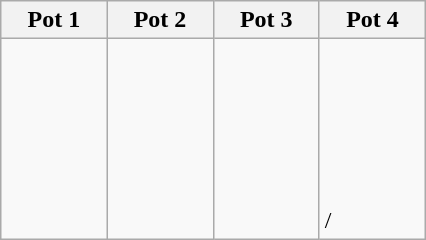<table class="wikitable">
<tr>
<th width=15%>Pot 1</th>
<th width=15%>Pot 2</th>
<th width=15%>Pot 3</th>
<th width=15%>Pot 4</th>
</tr>
<tr>
<td valign="top"><br><br><br><br><br><br></td>
<td valign="top"><br><br><br><br><br><br></td>
<td valign="top"><br><br><br><br><br><br></td>
<td valign="top"><br><br><br><br><br><br>/</td>
</tr>
</table>
